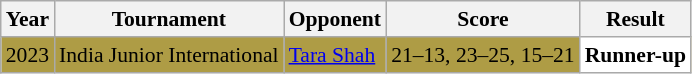<table class="sortable wikitable" style="font-size: 90%;">
<tr>
<th>Year</th>
<th>Tournament</th>
<th>Opponent</th>
<th>Score</th>
<th>Result</th>
</tr>
<tr style="background:#AE9C45">
<td align="center">2023</td>
<td align="left">India Junior International</td>
<td align="left"> <a href='#'>Tara Shah</a></td>
<td align="left">21–13, 23–25, 15–21</td>
<td style="text-align:left; background:white"> <strong>Runner-up</strong></td>
</tr>
</table>
